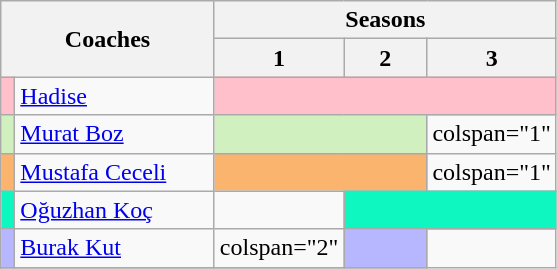<table class="wikitable" width:"80%">
<tr>
<th colspan="2" rowspan="2" width="135">Coaches</th>
<th colspan="3" style="text-align:center">Seasons</th>
</tr>
<tr>
<th width="48">1</th>
<th width="48">2</th>
<th width="48">3</th>
</tr>
<tr>
<td style="background:pink"></td>
<td><a href='#'>Hadise</a></td>
<td colspan="3" style="background:pink"></td>
</tr>
<tr>
<td style="background:#d0f0c0"></td>
<td><a href='#'>Murat Boz</a></td>
<td colspan="2" style="background:#d0f0c0"></td>
<td>colspan="1" </td>
</tr>
<tr>
<td style="background:#fbb46e"></td>
<td><a href='#'>Mustafa Ceceli</a></td>
<td colspan="2" style="background:#fbb46e"></td>
<td>colspan="1" </td>
</tr>
<tr>
<td style="background:#0ff7c0"></td>
<td><a href='#'>Oğuzhan Koç</a></td>
<td></td>
<td colspan="2" style="background:#0ff7c0"></td>
</tr>
<tr>
<td style="background:#b7b7ff"></td>
<td><a href='#'>Burak Kut</a></td>
<td>colspan="2" </td>
<td colspan="1" style="background:#b7b7ff"></td>
</tr>
<tr>
</tr>
</table>
